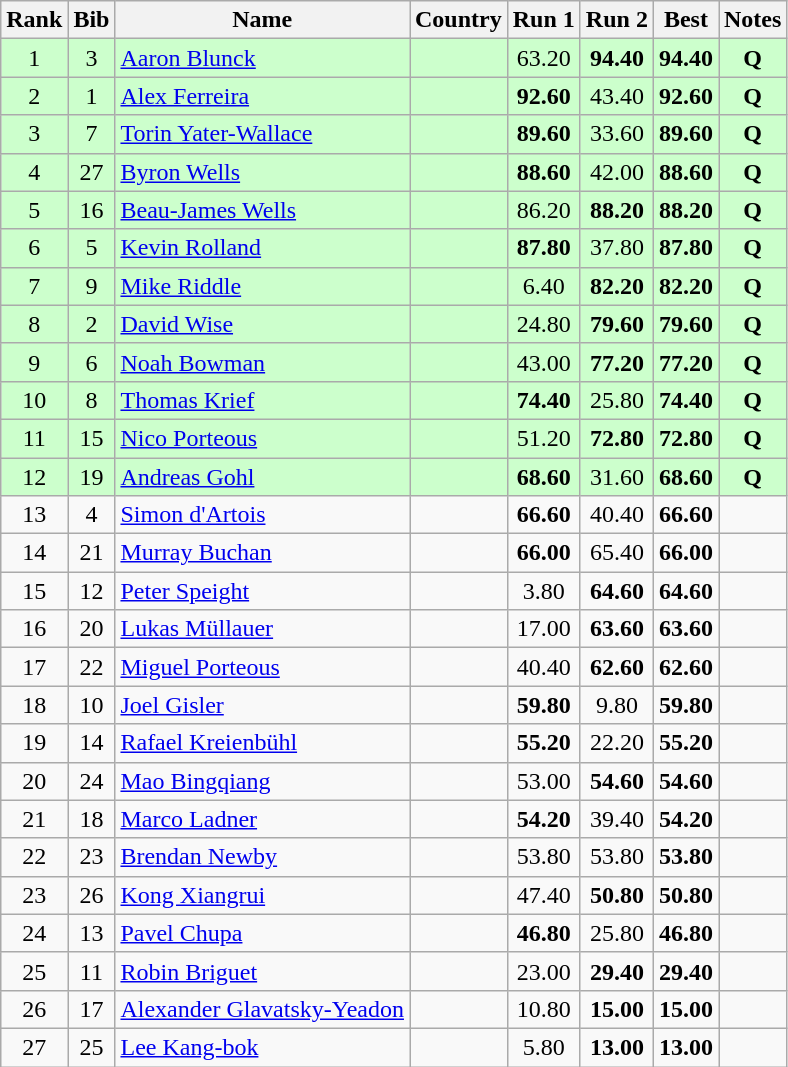<table class="wikitable sortable" style="text-align:center">
<tr>
<th>Rank</th>
<th>Bib</th>
<th>Name</th>
<th>Country</th>
<th>Run 1</th>
<th>Run 2</th>
<th>Best</th>
<th>Notes</th>
</tr>
<tr bgcolor=#ccffcc>
<td>1</td>
<td>3</td>
<td align="left"><a href='#'>Aaron Blunck</a></td>
<td align="left"></td>
<td>63.20</td>
<td><strong>94.40</strong></td>
<td><strong>94.40</strong></td>
<td><strong>Q</strong></td>
</tr>
<tr bgcolor=#ccffcc>
<td>2</td>
<td>1</td>
<td align="left"><a href='#'>Alex Ferreira</a></td>
<td align="left"></td>
<td><strong>92.60</strong></td>
<td>43.40</td>
<td><strong>92.60</strong></td>
<td><strong>Q</strong></td>
</tr>
<tr bgcolor=#ccffcc>
<td>3</td>
<td>7</td>
<td align="left"><a href='#'>Torin Yater-Wallace</a></td>
<td align="left"></td>
<td><strong>89.60</strong></td>
<td>33.60</td>
<td><strong>89.60</strong></td>
<td><strong>Q</strong></td>
</tr>
<tr bgcolor=#ccffcc>
<td>4</td>
<td>27</td>
<td align="left"><a href='#'>Byron Wells</a></td>
<td align="left"></td>
<td><strong>88.60</strong></td>
<td>42.00</td>
<td><strong>88.60</strong></td>
<td><strong>Q</strong></td>
</tr>
<tr bgcolor=#ccffcc>
<td>5</td>
<td>16</td>
<td align="left"><a href='#'>Beau-James Wells</a></td>
<td align="left"></td>
<td>86.20</td>
<td><strong>88.20</strong></td>
<td><strong>88.20</strong></td>
<td><strong>Q</strong></td>
</tr>
<tr bgcolor=#ccffcc>
<td>6</td>
<td>5</td>
<td align="left"><a href='#'>Kevin Rolland</a></td>
<td align="left"></td>
<td><strong>87.80</strong></td>
<td>37.80</td>
<td><strong>87.80</strong></td>
<td><strong>Q</strong></td>
</tr>
<tr bgcolor=#ccffcc>
<td>7</td>
<td>9</td>
<td align="left"><a href='#'>Mike Riddle</a></td>
<td align="left"></td>
<td>6.40</td>
<td><strong>82.20</strong></td>
<td><strong>82.20</strong></td>
<td><strong>Q</strong></td>
</tr>
<tr bgcolor=#ccffcc>
<td>8</td>
<td>2</td>
<td align="left"><a href='#'>David Wise</a></td>
<td align="left"></td>
<td>24.80</td>
<td><strong>79.60</strong></td>
<td><strong>79.60</strong></td>
<td><strong>Q</strong></td>
</tr>
<tr bgcolor=#ccffcc>
<td>9</td>
<td>6</td>
<td align="left"><a href='#'>Noah Bowman</a></td>
<td align="left"></td>
<td>43.00</td>
<td><strong>77.20</strong></td>
<td><strong>77.20</strong></td>
<td><strong>Q</strong></td>
</tr>
<tr bgcolor=#ccffcc>
<td>10</td>
<td>8</td>
<td align="left"><a href='#'>Thomas Krief</a></td>
<td align="left"></td>
<td><strong>74.40</strong></td>
<td>25.80</td>
<td><strong>74.40</strong></td>
<td><strong>Q</strong></td>
</tr>
<tr bgcolor=#ccffcc>
<td>11</td>
<td>15</td>
<td align="left"><a href='#'>Nico Porteous</a></td>
<td align="left"></td>
<td>51.20</td>
<td><strong>72.80</strong></td>
<td><strong>72.80</strong></td>
<td><strong>Q</strong></td>
</tr>
<tr bgcolor=#ccffcc>
<td>12</td>
<td>19</td>
<td align="left"><a href='#'>Andreas Gohl</a></td>
<td align="left"></td>
<td><strong>68.60</strong></td>
<td>31.60</td>
<td><strong>68.60</strong></td>
<td><strong>Q</strong></td>
</tr>
<tr>
<td>13</td>
<td>4</td>
<td align="left"><a href='#'>Simon d'Artois</a></td>
<td align="left"></td>
<td><strong>66.60</strong></td>
<td>40.40</td>
<td><strong>66.60</strong></td>
<td></td>
</tr>
<tr>
<td>14</td>
<td>21</td>
<td align="left"><a href='#'>Murray Buchan</a></td>
<td align="left"></td>
<td><strong>66.00</strong></td>
<td>65.40</td>
<td><strong>66.00</strong></td>
<td></td>
</tr>
<tr>
<td>15</td>
<td>12</td>
<td align="left"><a href='#'>Peter Speight</a></td>
<td align="left"></td>
<td>3.80</td>
<td><strong>64.60</strong></td>
<td><strong>64.60</strong></td>
<td></td>
</tr>
<tr>
<td>16</td>
<td>20</td>
<td align="left"><a href='#'>Lukas Müllauer</a></td>
<td align="left"></td>
<td>17.00</td>
<td><strong>63.60</strong></td>
<td><strong>63.60</strong></td>
<td></td>
</tr>
<tr>
<td>17</td>
<td>22</td>
<td align="left"><a href='#'>Miguel Porteous</a></td>
<td align="left"></td>
<td>40.40</td>
<td><strong>62.60</strong></td>
<td><strong>62.60</strong></td>
<td></td>
</tr>
<tr>
<td>18</td>
<td>10</td>
<td align="left"><a href='#'>Joel Gisler</a></td>
<td align="left"></td>
<td><strong>59.80</strong></td>
<td>9.80</td>
<td><strong>59.80</strong></td>
<td></td>
</tr>
<tr>
<td>19</td>
<td>14</td>
<td align="left"><a href='#'>Rafael Kreienbühl</a></td>
<td align="left"></td>
<td><strong>55.20</strong></td>
<td>22.20</td>
<td><strong>55.20</strong></td>
<td></td>
</tr>
<tr>
<td>20</td>
<td>24</td>
<td align="left"><a href='#'>Mao Bingqiang</a></td>
<td align="left"></td>
<td>53.00</td>
<td><strong>54.60</strong></td>
<td><strong>54.60</strong></td>
<td></td>
</tr>
<tr>
<td>21</td>
<td>18</td>
<td align="left"><a href='#'>Marco Ladner</a></td>
<td align="left"></td>
<td><strong>54.20</strong></td>
<td>39.40</td>
<td><strong>54.20</strong></td>
<td></td>
</tr>
<tr>
<td>22</td>
<td>23</td>
<td align="left"><a href='#'>Brendan Newby</a></td>
<td align="left"></td>
<td>53.80</td>
<td>53.80</td>
<td><strong>53.80</strong></td>
<td></td>
</tr>
<tr>
<td>23</td>
<td>26</td>
<td align="left"><a href='#'>Kong Xiangrui</a></td>
<td align="left"></td>
<td>47.40</td>
<td><strong>50.80</strong></td>
<td><strong>50.80</strong></td>
<td></td>
</tr>
<tr>
<td>24</td>
<td>13</td>
<td align="left"><a href='#'>Pavel Chupa</a></td>
<td align="left"></td>
<td><strong>46.80</strong></td>
<td>25.80</td>
<td><strong>46.80</strong></td>
<td></td>
</tr>
<tr>
<td>25</td>
<td>11</td>
<td align="left"><a href='#'>Robin Briguet</a></td>
<td align="left"></td>
<td>23.00</td>
<td><strong>29.40</strong></td>
<td><strong>29.40</strong></td>
<td></td>
</tr>
<tr>
<td>26</td>
<td>17</td>
<td align="left"><a href='#'>Alexander Glavatsky-Yeadon</a></td>
<td align="left"></td>
<td>10.80</td>
<td><strong>15.00</strong></td>
<td><strong>15.00</strong></td>
<td></td>
</tr>
<tr>
<td>27</td>
<td>25</td>
<td align="left"><a href='#'>Lee Kang-bok</a></td>
<td align="left"></td>
<td>5.80</td>
<td><strong>13.00</strong></td>
<td><strong>13.00</strong></td>
<td></td>
</tr>
</table>
